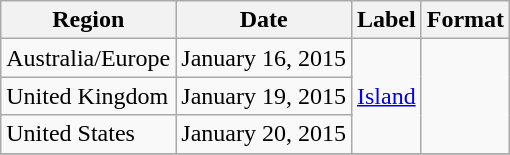<table class="wikitable plainrowheaders">
<tr>
<th scope="col">Region</th>
<th scope="col">Date</th>
<th scope="col">Label</th>
<th scope="col">Format</th>
</tr>
<tr>
<td>Australia/Europe</td>
<td>January 16, 2015</td>
<td rowspan="3"><a href='#'>Island</a></td>
<td rowspan="3"></td>
</tr>
<tr>
<td>United Kingdom</td>
<td>January 19, 2015</td>
</tr>
<tr>
<td>United States</td>
<td>January 20, 2015</td>
</tr>
<tr>
</tr>
</table>
